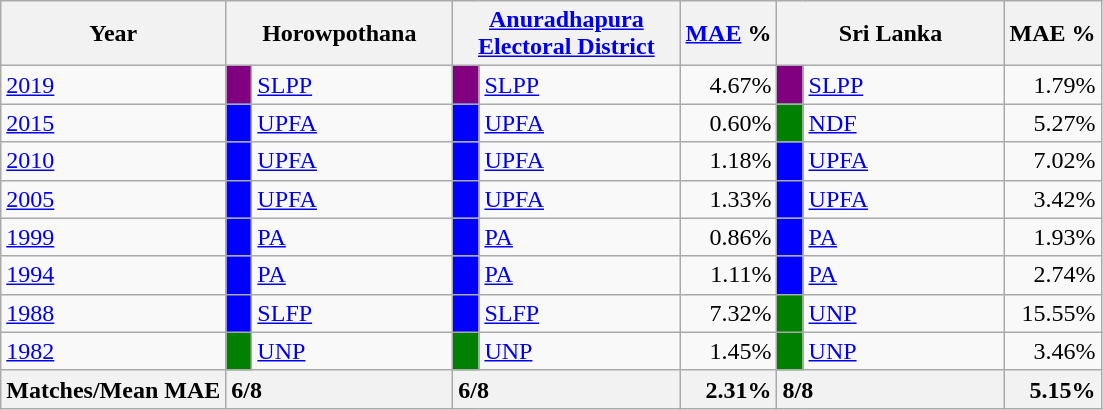<table class="wikitable">
<tr>
<th>Year</th>
<th colspan="2" width="144px">Horowpothana</th>
<th colspan="2" width="144px"><a href='#'>Anuradhapura Electoral District</a></th>
<th><a href='#'>MAE</a> %</th>
<th colspan="2" width="144px">Sri Lanka</th>
<th>MAE %</th>
</tr>
<tr>
<td><a href='#'>2019</a></td>
<td style="background-color:purple;" width="10px"></td>
<td style="text-align:left;"><a href='#'>SLPP</a></td>
<td style="background-color:purple;" width="10px"></td>
<td style="text-align:left;"><a href='#'>SLPP</a></td>
<td style="text-align:right;">4.67%</td>
<td style="background-color:purple;" width="10px"></td>
<td style="text-align:left;"><a href='#'>SLPP</a></td>
<td style="text-align:right;">1.79%</td>
</tr>
<tr>
<td><a href='#'>2015</a></td>
<td style="background-color:blue;" width="10px"></td>
<td style="text-align:left;"><a href='#'>UPFA</a></td>
<td style="background-color:blue;" width="10px"></td>
<td style="text-align:left;"><a href='#'>UPFA</a></td>
<td style="text-align:right;">0.60%</td>
<td style="background-color:green;" width="10px"></td>
<td style="text-align:left;"><a href='#'>NDF</a></td>
<td style="text-align:right;">5.27%</td>
</tr>
<tr>
<td><a href='#'>2010</a></td>
<td style="background-color:blue;" width="10px"></td>
<td style="text-align:left;"><a href='#'>UPFA</a></td>
<td style="background-color:blue;" width="10px"></td>
<td style="text-align:left;"><a href='#'>UPFA</a></td>
<td style="text-align:right;">1.18%</td>
<td style="background-color:blue;" width="10px"></td>
<td style="text-align:left;"><a href='#'>UPFA</a></td>
<td style="text-align:right;">7.02%</td>
</tr>
<tr>
<td><a href='#'>2005</a></td>
<td style="background-color:blue;" width="10px"></td>
<td style="text-align:left;"><a href='#'>UPFA</a></td>
<td style="background-color:blue;" width="10px"></td>
<td style="text-align:left;"><a href='#'>UPFA</a></td>
<td style="text-align:right;">1.33%</td>
<td style="background-color:blue;" width="10px"></td>
<td style="text-align:left;"><a href='#'>UPFA</a></td>
<td style="text-align:right;">3.42%</td>
</tr>
<tr>
<td><a href='#'>1999</a></td>
<td style="background-color:blue;" width="10px"></td>
<td style="text-align:left;"><a href='#'>PA</a></td>
<td style="background-color:blue;" width="10px"></td>
<td style="text-align:left;"><a href='#'>PA</a></td>
<td style="text-align:right;">0.86%</td>
<td style="background-color:blue;" width="10px"></td>
<td style="text-align:left;"><a href='#'>PA</a></td>
<td style="text-align:right;">1.93%</td>
</tr>
<tr>
<td><a href='#'>1994</a></td>
<td style="background-color:blue;" width="10px"></td>
<td style="text-align:left;"><a href='#'>PA</a></td>
<td style="background-color:blue;" width="10px"></td>
<td style="text-align:left;"><a href='#'>PA</a></td>
<td style="text-align:right;">1.11%</td>
<td style="background-color:blue;" width="10px"></td>
<td style="text-align:left;"><a href='#'>PA</a></td>
<td style="text-align:right;">2.74%</td>
</tr>
<tr>
<td><a href='#'>1988</a></td>
<td style="background-color:blue;" width="10px"></td>
<td style="text-align:left;"><a href='#'>SLFP</a></td>
<td style="background-color:blue;" width="10px"></td>
<td style="text-align:left;"><a href='#'>SLFP</a></td>
<td style="text-align:right;">7.32%</td>
<td style="background-color:green;" width="10px"></td>
<td style="text-align:left;"><a href='#'>UNP</a></td>
<td style="text-align:right;">15.55%</td>
</tr>
<tr>
<td><a href='#'>1982</a></td>
<td style="background-color:green;" width="10px"></td>
<td style="text-align:left;"><a href='#'>UNP</a></td>
<td style="background-color:green;" width="10px"></td>
<td style="text-align:left;"><a href='#'>UNP</a></td>
<td style="text-align:right;">1.45%</td>
<td style="background-color:green;" width="10px"></td>
<td style="text-align:left;"><a href='#'>UNP</a></td>
<td style="text-align:right;">3.46%</td>
</tr>
<tr>
<th>Matches/Mean MAE</th>
<th style="text-align:left;"colspan="2" width="144px">6/8</th>
<th style="text-align:left;"colspan="2" width="144px">6/8</th>
<th style="text-align:right;">2.31%</th>
<th style="text-align:left;"colspan="2" width="144px">8/8</th>
<th style="text-align:right;">5.15%</th>
</tr>
</table>
